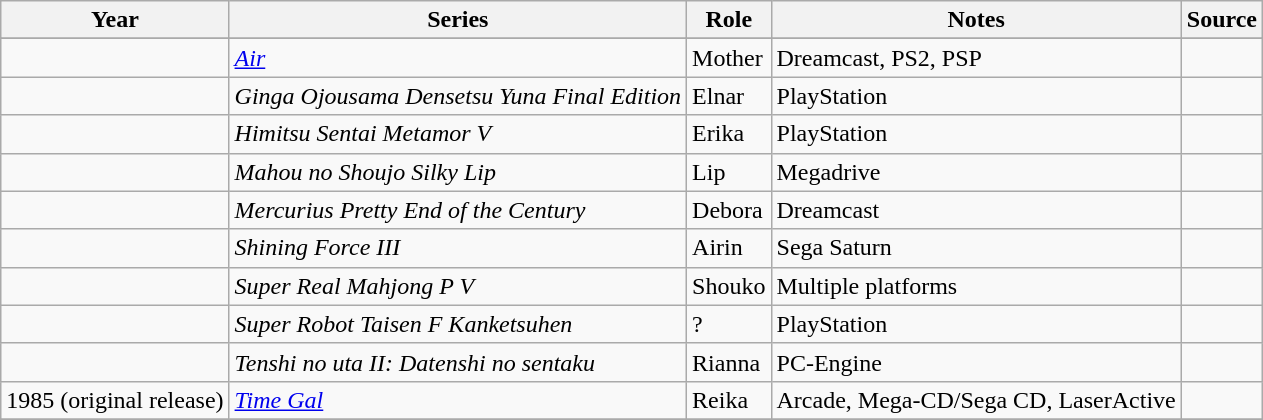<table class="wikitable sortable plainrowheaders">
<tr>
<th>Year</th>
<th>Series</th>
<th>Role</th>
<th class="unsortable">Notes</th>
<th class="unsortable">Source</th>
</tr>
<tr>
</tr>
<tr>
<td> </td>
<td><em><a href='#'>Air</a></em></td>
<td>Mother</td>
<td>Dreamcast, PS2, PSP</td>
<td></td>
</tr>
<tr>
<td> </td>
<td><em>Ginga Ojousama Densetsu Yuna Final Edition</em></td>
<td>Elnar</td>
<td>PlayStation</td>
<td></td>
</tr>
<tr>
<td> </td>
<td><em>Himitsu Sentai Metamor V</em></td>
<td>Erika</td>
<td>PlayStation</td>
<td></td>
</tr>
<tr>
<td> </td>
<td><em>Mahou no Shoujo Silky Lip</em></td>
<td>Lip</td>
<td>Megadrive</td>
<td></td>
</tr>
<tr>
<td> </td>
<td><em>Mercurius Pretty End of the Century</em></td>
<td>Debora</td>
<td>Dreamcast</td>
<td></td>
</tr>
<tr>
<td> </td>
<td><em>Shining Force III</em></td>
<td>Airin</td>
<td>Sega Saturn</td>
<td></td>
</tr>
<tr>
<td> </td>
<td><em>Super Real Mahjong P V</em></td>
<td>Shouko</td>
<td>Multiple platforms</td>
<td></td>
</tr>
<tr>
<td> </td>
<td><em>Super Robot Taisen F Kanketsuhen</em></td>
<td>?</td>
<td>PlayStation</td>
<td></td>
</tr>
<tr>
<td> </td>
<td><em>Tenshi no uta II: Datenshi no sentaku</em></td>
<td>Rianna</td>
<td>PC-Engine</td>
<td></td>
</tr>
<tr>
<td>1985 (original release)</td>
<td><em><a href='#'>Time Gal</a></em></td>
<td>Reika</td>
<td>Arcade, Mega-CD/Sega CD, LaserActive</td>
<td></td>
</tr>
<tr>
</tr>
</table>
